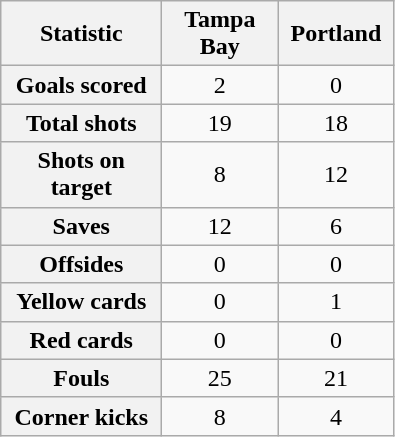<table class="wikitable plainrowheaders" style="text-align:center">
<tr>
<th scope=col width=100>Statistic</th>
<th scope=col width=70>Tampa Bay</th>
<th scope=col width=70>Portland</th>
</tr>
<tr>
<th scope=row>Goals scored</th>
<td>2</td>
<td>0</td>
</tr>
<tr>
<th scope=row>Total shots</th>
<td>19</td>
<td>18</td>
</tr>
<tr>
<th scope=row>Shots on target</th>
<td>8</td>
<td>12</td>
</tr>
<tr>
<th scope=row>Saves</th>
<td>12</td>
<td>6</td>
</tr>
<tr>
<th scope=row>Offsides</th>
<td>0</td>
<td>0</td>
</tr>
<tr>
<th scope=row>Yellow cards</th>
<td>0</td>
<td>1</td>
</tr>
<tr>
<th scope=row>Red cards</th>
<td>0</td>
<td>0</td>
</tr>
<tr>
<th scope=row>Fouls</th>
<td>25</td>
<td>21</td>
</tr>
<tr>
<th scope=row>Corner kicks</th>
<td>8</td>
<td>4</td>
</tr>
</table>
